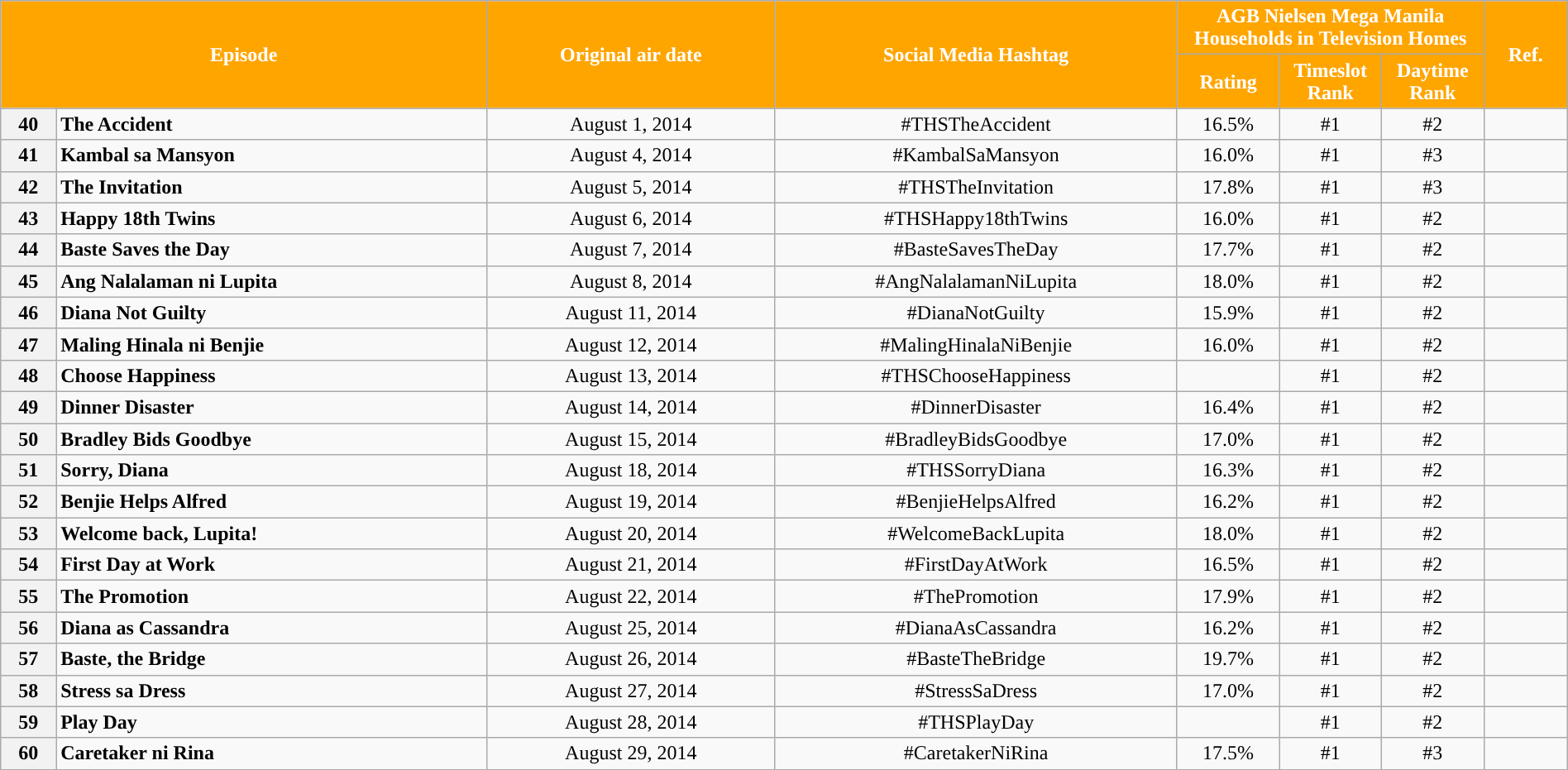<table class="wikitable" style="text-align:center; font-size:100%; line-height:18px;"  width="100%">
<tr>
<th colspan="2" rowspan="2" style="background-color:#FFA500; color:#ffffff;">Episode</th>
<th style="background-color:#FFA500; color:white" rowspan="2">Original air date</th>
<th style="background:#FFA500; color:white" rowspan="2">Social Media Hashtag</th>
<th style="background-color:#FFA500; color:#ffffff;" colspan="3">AGB Nielsen Mega Manila Households in Television Homes</th>
<th rowspan="2" style="background:#FFA500; color:white">Ref.</th>
</tr>
<tr style="text-align: center style=">
<th style="background-color:#FFA500; width:75px; color:#ffffff;">Rating</th>
<th style="background-color:#FFA500; width:75px; color:#ffffff;">Timeslot Rank</th>
<th style="background-color:#FFA500; width:75px; color:#ffffff;">Daytime Rank</th>
</tr>
<tr>
<th>40</th>
<td style="text-align: left;"><strong>The Accident</strong></td>
<td>August 1, 2014</td>
<td>#THSTheAccident</td>
<td>16.5%</td>
<td>#1</td>
<td>#2</td>
<td></td>
</tr>
<tr>
<th>41</th>
<td style="text-align: left;"><strong>Kambal sa Mansyon</strong></td>
<td>August 4, 2014</td>
<td>#KambalSaMansyon</td>
<td>16.0%</td>
<td>#1</td>
<td>#3</td>
<td></td>
</tr>
<tr>
<th>42</th>
<td style="text-align: left;"><strong>The Invitation</strong></td>
<td>August 5, 2014</td>
<td>#THSTheInvitation</td>
<td>17.8%</td>
<td>#1</td>
<td>#3</td>
<td></td>
</tr>
<tr>
<th>43</th>
<td style="text-align: left;"><strong>Happy 18th Twins</strong></td>
<td>August 6, 2014</td>
<td>#THSHappy18thTwins</td>
<td>16.0%</td>
<td>#1</td>
<td>#2</td>
<td></td>
</tr>
<tr>
<th>44</th>
<td style="text-align: left;"><strong>Baste Saves the Day</strong></td>
<td>August 7, 2014</td>
<td>#BasteSavesTheDay</td>
<td>17.7%</td>
<td>#1</td>
<td>#2</td>
<td></td>
</tr>
<tr>
<th>45</th>
<td style="text-align: left;"><strong>Ang Nalalaman ni Lupita</strong></td>
<td>August 8, 2014</td>
<td>#AngNalalamanNiLupita</td>
<td>18.0%</td>
<td>#1</td>
<td>#2</td>
<td></td>
</tr>
<tr>
<th>46</th>
<td style="text-align: left;"><strong>Diana Not Guilty</strong></td>
<td>August 11, 2014</td>
<td>#DianaNotGuilty</td>
<td>15.9%</td>
<td>#1</td>
<td>#2</td>
<td></td>
</tr>
<tr>
<th>47</th>
<td style="text-align: left;"><strong>Maling Hinala ni Benjie</strong></td>
<td>August 12, 2014</td>
<td>#MalingHinalaNiBenjie</td>
<td>16.0%</td>
<td>#1</td>
<td>#2</td>
<td></td>
</tr>
<tr>
<th>48</th>
<td style="text-align: left;"><strong>Choose Happiness</strong></td>
<td>August 13, 2014</td>
<td>#THSChooseHappiness</td>
<td></td>
<td>#1</td>
<td>#2</td>
<td></td>
</tr>
<tr>
<th>49</th>
<td style="text-align: left;"><strong>Dinner Disaster</strong></td>
<td>August 14, 2014</td>
<td>#DinnerDisaster</td>
<td>16.4%</td>
<td>#1</td>
<td>#2</td>
<td></td>
</tr>
<tr>
<th>50</th>
<td style="text-align: left;"><strong>Bradley Bids Goodbye</strong></td>
<td>August 15, 2014</td>
<td>#BradleyBidsGoodbye</td>
<td>17.0%</td>
<td>#1</td>
<td>#2</td>
<td></td>
</tr>
<tr>
<th>51</th>
<td style="text-align: left;"><strong>Sorry, Diana</strong></td>
<td>August 18, 2014</td>
<td>#THSSorryDiana</td>
<td>16.3%</td>
<td>#1</td>
<td>#2</td>
<td></td>
</tr>
<tr>
<th>52</th>
<td style="text-align: left;"><strong>Benjie Helps Alfred</strong></td>
<td>August 19, 2014</td>
<td>#BenjieHelpsAlfred</td>
<td>16.2%</td>
<td>#1</td>
<td>#2</td>
<td></td>
</tr>
<tr>
<th>53</th>
<td style="text-align: left;"><strong>Welcome back, Lupita!</strong></td>
<td>August 20, 2014</td>
<td>#WelcomeBackLupita</td>
<td>18.0%</td>
<td>#1</td>
<td>#2</td>
<td></td>
</tr>
<tr>
<th>54</th>
<td style="text-align: left;"><strong>First Day at Work</strong></td>
<td>August 21, 2014</td>
<td>#FirstDayAtWork</td>
<td>16.5%</td>
<td>#1</td>
<td>#2</td>
<td></td>
</tr>
<tr>
<th>55</th>
<td style="text-align: left;"><strong>The Promotion</strong></td>
<td>August 22, 2014</td>
<td>#ThePromotion</td>
<td>17.9%</td>
<td>#1</td>
<td>#2</td>
<td></td>
</tr>
<tr>
<th>56</th>
<td style="text-align: left;"><strong>Diana as Cassandra</strong></td>
<td>August 25, 2014</td>
<td>#DianaAsCassandra</td>
<td>16.2%</td>
<td>#1</td>
<td>#2</td>
<td></td>
</tr>
<tr>
<th>57</th>
<td style="text-align: left;"><strong>Baste, the Bridge</strong></td>
<td>August 26, 2014</td>
<td>#BasteTheBridge</td>
<td>19.7%</td>
<td>#1</td>
<td>#2</td>
<td></td>
</tr>
<tr>
<th>58</th>
<td style="text-align: left;"><strong>Stress sa Dress</strong></td>
<td>August 27, 2014</td>
<td>#StressSaDress</td>
<td>17.0%</td>
<td>#1</td>
<td>#2</td>
<td></td>
</tr>
<tr>
<th>59</th>
<td style="text-align: left;"><strong>Play Day</strong></td>
<td>August 28, 2014</td>
<td>#THSPlayDay</td>
<td></td>
<td>#1</td>
<td>#2</td>
<td></td>
</tr>
<tr>
<th>60</th>
<td style="text-align: left;"><strong>Caretaker ni Rina</strong></td>
<td>August 29, 2014</td>
<td>#CaretakerNiRina</td>
<td>17.5%</td>
<td>#1</td>
<td>#3</td>
<td></td>
</tr>
<tr>
</tr>
</table>
